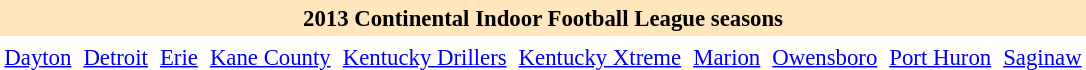<table cellspacing="2" cellpadding="3" class="toccolours" style="font-size: 95%; margin: auto; text-align: center;">
<tr>
<th colspan="10" style="background-color: #FFE6BD;"><strong>2013 Continental Indoor Football League seasons</strong></th>
</tr>
<tr>
<td style=><a href='#'>Dayton</a></td>
<td style=><a href='#'>Detroit</a></td>
<td style=><a href='#'>Erie</a></td>
<td style=><a href='#'>Kane County</a></td>
<td style=><a href='#'>Kentucky Drillers</a></td>
<td style=><a href='#'>Kentucky Xtreme</a></td>
<td style=><a href='#'>Marion</a></td>
<td style=><a href='#'>Owensboro</a></td>
<td style=><a href='#'>Port Huron</a></td>
<td style=><a href='#'>Saginaw</a></td>
</tr>
<tr>
</tr>
</table>
